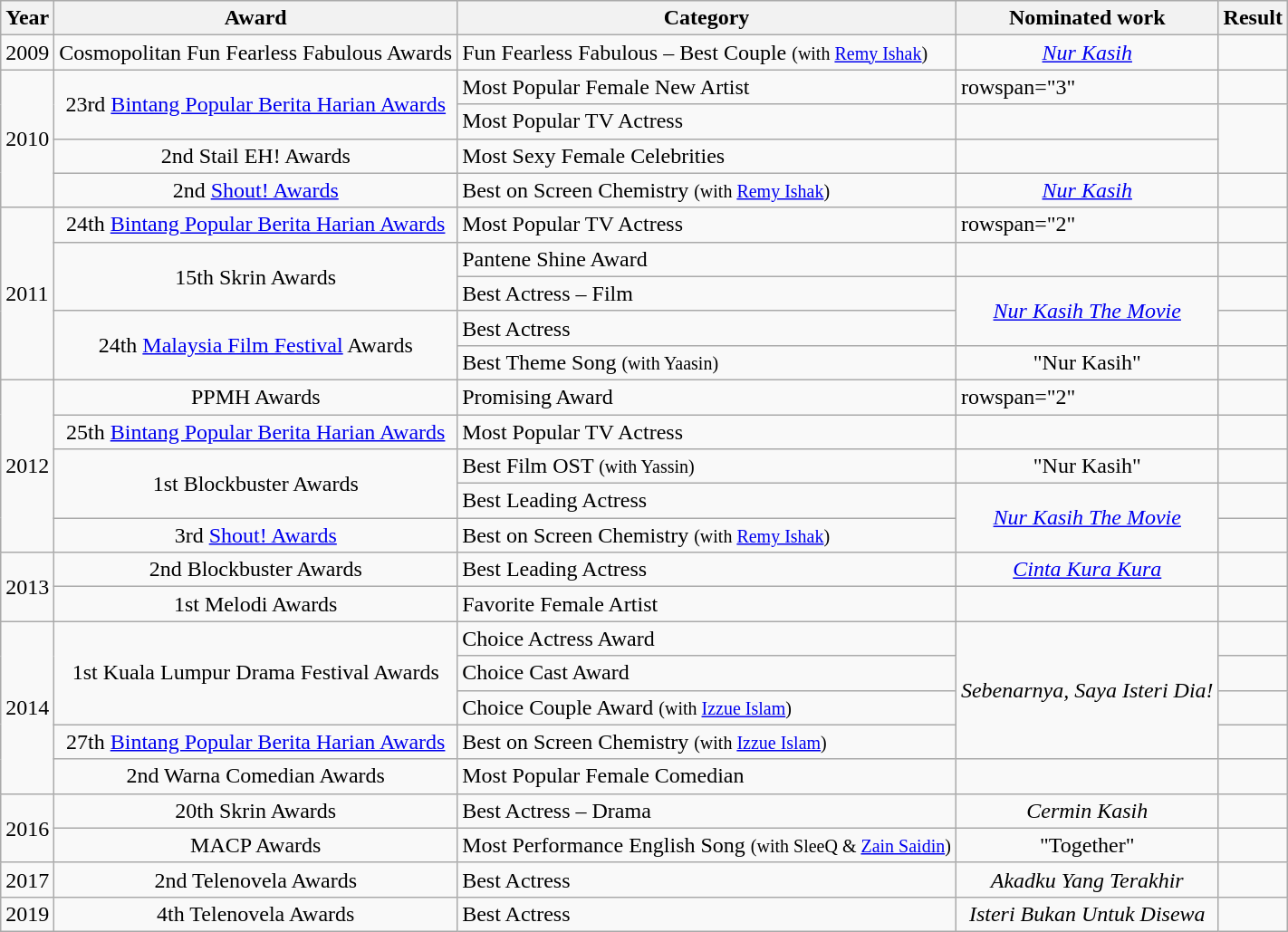<table class="wikitable">
<tr style="text-align:center;">
<th>Year</th>
<th>Award</th>
<th>Category</th>
<th>Nominated work</th>
<th>Result</th>
</tr>
<tr>
<td>2009</td>
<td style="text-align:center;">Cosmopolitan Fun Fearless Fabulous Awards</td>
<td>Fun Fearless Fabulous – Best Couple <small>(with <a href='#'>Remy Ishak</a>)</small></td>
<td style="text-align:center;"><em><a href='#'>Nur Kasih</a></em></td>
<td></td>
</tr>
<tr>
<td rowspan="4">2010</td>
<td rowspan="2" style="text-align:center;">23rd <a href='#'>Bintang Popular Berita Harian Awards</a></td>
<td>Most Popular Female New Artist</td>
<td>rowspan="3" </td>
<td></td>
</tr>
<tr>
<td>Most Popular TV Actress</td>
<td></td>
</tr>
<tr>
<td style="text-align:center;">2nd Stail EH! Awards</td>
<td>Most Sexy Female Celebrities</td>
<td></td>
</tr>
<tr>
<td style="text-align:center;">2nd <a href='#'>Shout! Awards</a></td>
<td>Best on Screen Chemistry <small>(with <a href='#'>Remy Ishak</a>)</small></td>
<td style="text-align:center"><em><a href='#'>Nur Kasih</a></em></td>
<td></td>
</tr>
<tr>
<td rowspan="5">2011</td>
<td style="text-align:center;">24th <a href='#'>Bintang Popular Berita Harian Awards</a></td>
<td>Most Popular TV Actress</td>
<td>rowspan="2" </td>
<td></td>
</tr>
<tr>
<td rowspan="2" style="text-align:center;">15th Skrin Awards</td>
<td>Pantene Shine Award</td>
<td></td>
</tr>
<tr>
<td>Best Actress – Film</td>
<td rowspan="2" style="text-align:center"><em><a href='#'>Nur Kasih The Movie</a></em></td>
<td></td>
</tr>
<tr>
<td rowspan="2" style="text-align:center;">24th <a href='#'>Malaysia Film Festival</a> Awards</td>
<td>Best Actress</td>
<td></td>
</tr>
<tr>
<td>Best Theme Song <small>(with Yaasin)</small></td>
<td style="text-align:center">"Nur Kasih"</td>
<td></td>
</tr>
<tr>
<td rowspan="5">2012</td>
<td style="text-align:center;">PPMH Awards</td>
<td>Promising Award</td>
<td>rowspan="2" </td>
<td></td>
</tr>
<tr>
<td style="text-align:center;">25th <a href='#'>Bintang Popular Berita Harian Awards</a></td>
<td>Most Popular TV Actress</td>
<td></td>
</tr>
<tr>
<td rowspan="2" style="text-align:center;">1st Blockbuster Awards</td>
<td>Best Film OST <small>(with Yassin)</small></td>
<td style="text-align:center">"Nur Kasih"</td>
<td></td>
</tr>
<tr>
<td>Best Leading Actress</td>
<td rowspan="2" style="text-align:center"><em><a href='#'>Nur Kasih The Movie</a></em></td>
<td></td>
</tr>
<tr>
<td style="text-align:center;">3rd <a href='#'>Shout! Awards</a></td>
<td>Best on Screen Chemistry <small>(with <a href='#'>Remy Ishak</a>)</small></td>
<td></td>
</tr>
<tr>
<td rowspan="2">2013</td>
<td style="text-align:center;">2nd Blockbuster Awards</td>
<td>Best Leading Actress</td>
<td style="text-align:center"><em><a href='#'>Cinta Kura Kura</a></em></td>
<td></td>
</tr>
<tr>
<td style="text-align:center;">1st Melodi Awards</td>
<td>Favorite Female Artist</td>
<td></td>
<td></td>
</tr>
<tr>
<td rowspan="5">2014</td>
<td rowspan="3" style="text-align:center;">1st Kuala Lumpur Drama Festival Awards</td>
<td>Choice Actress Award</td>
<td rowspan="4" style="text-align:center"><em>Sebenarnya, Saya Isteri Dia!</em></td>
<td></td>
</tr>
<tr>
<td>Choice Cast Award</td>
<td></td>
</tr>
<tr>
<td>Choice Couple Award <small>(with <a href='#'>Izzue Islam</a>)</small></td>
<td></td>
</tr>
<tr>
<td style="text-align:center;">27th <a href='#'>Bintang Popular Berita Harian Awards</a></td>
<td>Best on Screen Chemistry <small>(with <a href='#'>Izzue Islam</a>)</small></td>
<td></td>
</tr>
<tr>
<td style="text-align:center;">2nd Warna Comedian Awards</td>
<td>Most Popular Female Comedian</td>
<td></td>
<td></td>
</tr>
<tr>
<td rowspan="2">2016</td>
<td style="text-align:center;">20th Skrin Awards</td>
<td>Best Actress – Drama</td>
<td style="text-align:center"><em>Cermin Kasih</em></td>
<td></td>
</tr>
<tr>
<td style="text-align:center;">MACP Awards</td>
<td>Most Performance English Song <small>(with SleeQ & <a href='#'>Zain Saidin</a>)</small></td>
<td style="text-align:center">"Together"</td>
<td></td>
</tr>
<tr>
<td>2017</td>
<td style="text-align:center;">2nd Telenovela Awards</td>
<td>Best Actress</td>
<td style="text-align:center;"><em>Akadku Yang Terakhir</em></td>
<td></td>
</tr>
<tr>
<td>2019</td>
<td style="text-align:center;">4th Telenovela Awards</td>
<td>Best Actress</td>
<td style="text-align:center;"><em>Isteri Bukan Untuk Disewa</em></td>
<td></td>
</tr>
</table>
